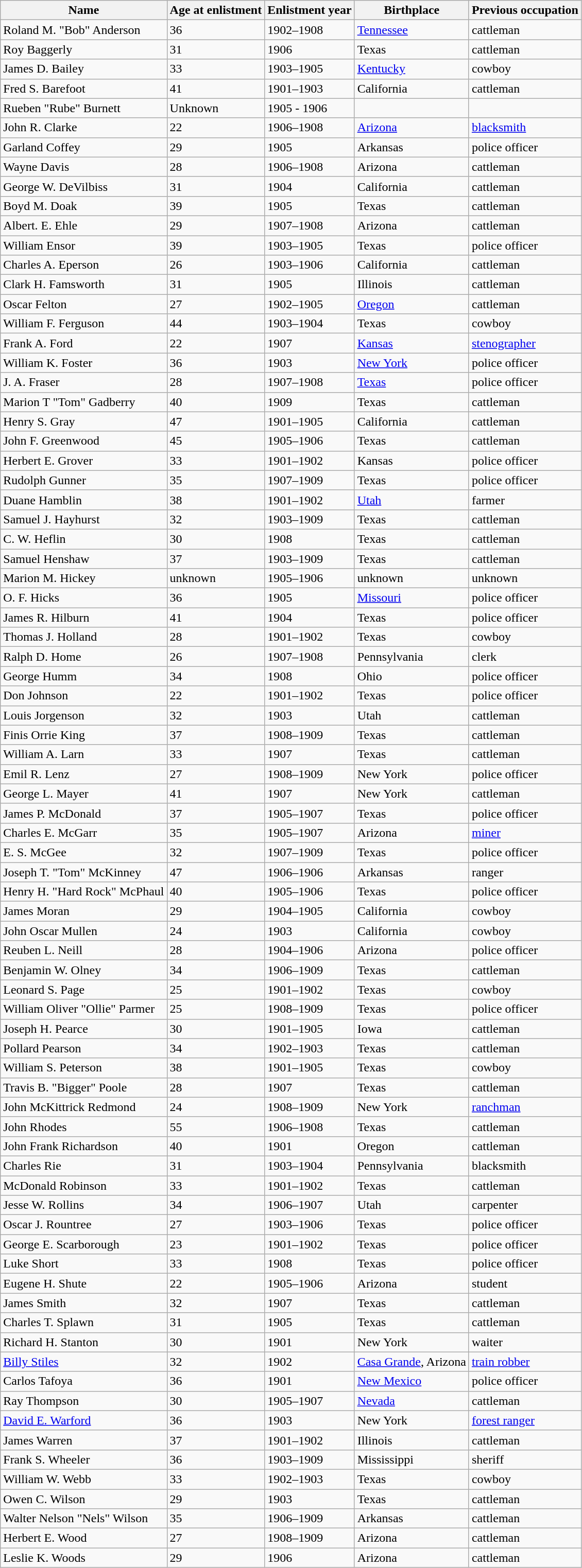<table class="wikitable">
<tr>
<th>Name</th>
<th>Age at enlistment</th>
<th>Enlistment year</th>
<th>Birthplace</th>
<th>Previous occupation</th>
</tr>
<tr>
<td>Roland M. "Bob" Anderson</td>
<td>36</td>
<td>1902–1908</td>
<td><a href='#'>Tennessee</a></td>
<td>cattleman</td>
</tr>
<tr>
<td>Roy Baggerly</td>
<td>31</td>
<td>1906</td>
<td>Texas</td>
<td>cattleman</td>
</tr>
<tr>
<td>James D. Bailey</td>
<td>33</td>
<td>1903–1905</td>
<td><a href='#'>Kentucky</a></td>
<td>cowboy</td>
</tr>
<tr>
<td>Fred S. Barefoot</td>
<td>41</td>
<td>1901–1903</td>
<td>California</td>
<td>cattleman</td>
</tr>
<tr>
<td>Rueben "Rube" Burnett</td>
<td>Unknown</td>
<td>1905 - 1906</td>
<td></td>
</tr>
<tr>
<td>John R. Clarke</td>
<td>22</td>
<td>1906–1908</td>
<td><a href='#'>Arizona</a></td>
<td><a href='#'>blacksmith</a></td>
</tr>
<tr>
<td>Garland Coffey</td>
<td>29</td>
<td>1905</td>
<td>Arkansas</td>
<td>police officer</td>
</tr>
<tr>
<td>Wayne Davis</td>
<td>28</td>
<td>1906–1908</td>
<td>Arizona</td>
<td>cattleman</td>
</tr>
<tr>
<td>George W. DeVilbiss</td>
<td>31</td>
<td>1904</td>
<td>California</td>
<td>cattleman</td>
</tr>
<tr>
<td>Boyd M. Doak</td>
<td>39</td>
<td>1905</td>
<td>Texas</td>
<td>cattleman</td>
</tr>
<tr>
<td>Albert. E. Ehle</td>
<td>29</td>
<td>1907–1908</td>
<td>Arizona</td>
<td>cattleman</td>
</tr>
<tr>
<td>William Ensor</td>
<td>39</td>
<td>1903–1905</td>
<td>Texas</td>
<td>police officer</td>
</tr>
<tr>
<td>Charles A. Eperson</td>
<td>26</td>
<td>1903–1906</td>
<td>California</td>
<td>cattleman</td>
</tr>
<tr>
<td>Clark H. Famsworth</td>
<td>31</td>
<td>1905</td>
<td>Illinois</td>
<td>cattleman</td>
</tr>
<tr>
<td>Oscar Felton</td>
<td>27</td>
<td>1902–1905</td>
<td><a href='#'>Oregon</a></td>
<td>cattleman</td>
</tr>
<tr>
<td>William F. Ferguson</td>
<td>44</td>
<td>1903–1904</td>
<td>Texas</td>
<td>cowboy</td>
</tr>
<tr>
<td>Frank A. Ford</td>
<td>22</td>
<td>1907</td>
<td><a href='#'>Kansas</a></td>
<td><a href='#'>stenographer</a></td>
</tr>
<tr>
<td>William K. Foster</td>
<td>36</td>
<td>1903</td>
<td><a href='#'>New York</a></td>
<td>police officer</td>
</tr>
<tr>
<td>J. A. Fraser</td>
<td>28</td>
<td>1907–1908</td>
<td><a href='#'>Texas</a></td>
<td>police officer</td>
</tr>
<tr>
<td>Marion T "Tom" Gadberry</td>
<td>40</td>
<td>1909</td>
<td>Texas</td>
<td>cattleman</td>
</tr>
<tr>
<td>Henry S. Gray</td>
<td>47</td>
<td>1901–1905</td>
<td>California</td>
<td>cattleman</td>
</tr>
<tr>
<td>John F. Greenwood</td>
<td>45</td>
<td>1905–1906</td>
<td>Texas</td>
<td>cattleman</td>
</tr>
<tr>
<td>Herbert E. Grover</td>
<td>33</td>
<td>1901–1902</td>
<td>Kansas</td>
<td>police officer</td>
</tr>
<tr>
<td>Rudolph Gunner</td>
<td>35</td>
<td>1907–1909</td>
<td>Texas</td>
<td>police officer</td>
</tr>
<tr>
<td>Duane Hamblin</td>
<td>38</td>
<td>1901–1902</td>
<td><a href='#'>Utah</a></td>
<td>farmer</td>
</tr>
<tr>
<td>Samuel J. Hayhurst</td>
<td>32</td>
<td>1903–1909</td>
<td>Texas</td>
<td>cattleman</td>
</tr>
<tr>
<td>C. W. Heflin</td>
<td>30</td>
<td>1908</td>
<td>Texas</td>
<td>cattleman</td>
</tr>
<tr>
<td>Samuel Henshaw</td>
<td>37</td>
<td>1903–1909</td>
<td>Texas</td>
<td>cattleman</td>
</tr>
<tr>
<td>Marion M. Hickey</td>
<td>unknown</td>
<td>1905–1906</td>
<td>unknown</td>
<td>unknown</td>
</tr>
<tr>
<td>O. F. Hicks</td>
<td>36</td>
<td>1905</td>
<td><a href='#'>Missouri</a></td>
<td>police officer</td>
</tr>
<tr>
<td>James R. Hilburn</td>
<td>41</td>
<td>1904</td>
<td>Texas</td>
<td>police officer</td>
</tr>
<tr>
<td>Thomas J. Holland</td>
<td>28</td>
<td>1901–1902</td>
<td>Texas</td>
<td>cowboy</td>
</tr>
<tr>
<td>Ralph D. Home</td>
<td>26</td>
<td>1907–1908</td>
<td>Pennsylvania</td>
<td>clerk</td>
</tr>
<tr>
<td>George Humm</td>
<td>34</td>
<td>1908</td>
<td>Ohio</td>
<td>police officer</td>
</tr>
<tr>
<td>Don Johnson</td>
<td>22</td>
<td>1901–1902</td>
<td>Texas</td>
<td>police officer</td>
</tr>
<tr>
<td>Louis Jorgenson</td>
<td>32</td>
<td>1903</td>
<td>Utah</td>
<td>cattleman</td>
</tr>
<tr>
<td>Finis Orrie King</td>
<td>37</td>
<td>1908–1909</td>
<td>Texas</td>
<td>cattleman</td>
</tr>
<tr>
<td>William A. Larn</td>
<td>33</td>
<td>1907</td>
<td>Texas</td>
<td>cattleman</td>
</tr>
<tr>
<td>Emil R. Lenz</td>
<td>27</td>
<td>1908–1909</td>
<td>New York</td>
<td>police officer</td>
</tr>
<tr>
<td>George L. Mayer</td>
<td>41</td>
<td>1907</td>
<td>New York</td>
<td>cattleman</td>
</tr>
<tr>
<td>James P. McDonald</td>
<td>37</td>
<td>1905–1907</td>
<td>Texas</td>
<td>police officer</td>
</tr>
<tr>
<td>Charles E. McGarr</td>
<td>35</td>
<td>1905–1907</td>
<td>Arizona</td>
<td><a href='#'>miner</a></td>
</tr>
<tr>
<td>E. S. McGee</td>
<td>32</td>
<td>1907–1909</td>
<td>Texas</td>
<td>police officer</td>
</tr>
<tr>
<td>Joseph T. "Tom" McKinney</td>
<td>47</td>
<td>1906–1906</td>
<td>Arkansas</td>
<td>ranger</td>
</tr>
<tr>
<td>Henry H. "Hard Rock" McPhaul</td>
<td>40</td>
<td>1905–1906</td>
<td>Texas</td>
<td>police officer</td>
</tr>
<tr>
<td>James Moran</td>
<td>29</td>
<td>1904–1905</td>
<td>California</td>
<td>cowboy</td>
</tr>
<tr>
<td>John Oscar Mullen</td>
<td>24</td>
<td>1903</td>
<td>California</td>
<td>cowboy</td>
</tr>
<tr>
<td>Reuben L. Neill</td>
<td>28</td>
<td>1904–1906</td>
<td>Arizona</td>
<td>police officer</td>
</tr>
<tr>
<td>Benjamin W. Olney</td>
<td>34</td>
<td>1906–1909</td>
<td>Texas</td>
<td>cattleman</td>
</tr>
<tr>
<td>Leonard S. Page</td>
<td>25</td>
<td>1901–1902</td>
<td>Texas</td>
<td>cowboy</td>
</tr>
<tr>
<td>William Oliver "Ollie" Parmer</td>
<td>25</td>
<td>1908–1909</td>
<td>Texas</td>
<td>police officer</td>
</tr>
<tr>
<td>Joseph H. Pearce</td>
<td>30</td>
<td>1901–1905</td>
<td>Iowa</td>
<td>cattleman</td>
</tr>
<tr>
<td>Pollard Pearson</td>
<td>34</td>
<td>1902–1903</td>
<td>Texas</td>
<td>cattleman</td>
</tr>
<tr>
<td>William S. Peterson</td>
<td>38</td>
<td>1901–1905</td>
<td>Texas</td>
<td>cowboy</td>
</tr>
<tr>
<td>Travis B. "Bigger" Poole</td>
<td>28</td>
<td>1907</td>
<td>Texas</td>
<td>cattleman</td>
</tr>
<tr>
<td>John McKittrick Redmond</td>
<td>24</td>
<td>1908–1909</td>
<td>New York</td>
<td><a href='#'>ranchman</a></td>
</tr>
<tr>
<td>John Rhodes</td>
<td>55</td>
<td>1906–1908</td>
<td>Texas</td>
<td>cattleman</td>
</tr>
<tr>
<td>John Frank Richardson</td>
<td>40</td>
<td>1901</td>
<td>Oregon</td>
<td>cattleman</td>
</tr>
<tr>
<td>Charles Rie</td>
<td>31</td>
<td>1903–1904</td>
<td>Pennsylvania</td>
<td>blacksmith</td>
</tr>
<tr>
<td>McDonald Robinson</td>
<td>33</td>
<td>1901–1902</td>
<td>Texas</td>
<td>cattleman</td>
</tr>
<tr>
<td>Jesse W. Rollins</td>
<td>34</td>
<td>1906–1907</td>
<td>Utah</td>
<td>carpenter</td>
</tr>
<tr>
<td>Oscar J. Rountree</td>
<td>27</td>
<td>1903–1906</td>
<td>Texas</td>
<td>police officer</td>
</tr>
<tr>
<td>George E. Scarborough</td>
<td>23</td>
<td>1901–1902</td>
<td>Texas</td>
<td>police officer</td>
</tr>
<tr>
<td>Luke Short</td>
<td>33</td>
<td>1908</td>
<td>Texas</td>
<td>police officer</td>
</tr>
<tr>
<td>Eugene H. Shute</td>
<td>22</td>
<td>1905–1906</td>
<td>Arizona</td>
<td>student</td>
</tr>
<tr>
<td>James Smith</td>
<td>32</td>
<td>1907</td>
<td>Texas</td>
<td>cattleman</td>
</tr>
<tr>
<td>Charles T. Splawn</td>
<td>31</td>
<td>1905</td>
<td>Texas</td>
<td>cattleman</td>
</tr>
<tr>
<td>Richard H. Stanton</td>
<td>30</td>
<td>1901</td>
<td>New York</td>
<td>waiter</td>
</tr>
<tr>
<td><a href='#'>Billy Stiles</a></td>
<td>32</td>
<td>1902</td>
<td><a href='#'>Casa Grande</a>, Arizona</td>
<td><a href='#'>train robber</a></td>
</tr>
<tr>
<td>Carlos Tafoya</td>
<td>36</td>
<td>1901</td>
<td><a href='#'>New Mexico</a></td>
<td>police officer</td>
</tr>
<tr>
<td>Ray Thompson</td>
<td>30</td>
<td>1905–1907</td>
<td><a href='#'>Nevada</a></td>
<td>cattleman</td>
</tr>
<tr>
<td><a href='#'>David E. Warford</a></td>
<td>36</td>
<td>1903</td>
<td>New York</td>
<td><a href='#'>forest ranger</a></td>
</tr>
<tr>
<td>James Warren</td>
<td>37</td>
<td>1901–1902</td>
<td>Illinois</td>
<td>cattleman</td>
</tr>
<tr>
<td>Frank S. Wheeler</td>
<td>36</td>
<td>1903–1909</td>
<td>Mississippi</td>
<td>sheriff</td>
</tr>
<tr>
<td>William W. Webb</td>
<td>33</td>
<td>1902–1903</td>
<td>Texas</td>
<td>cowboy</td>
</tr>
<tr>
<td>Owen C. Wilson</td>
<td>29</td>
<td>1903</td>
<td>Texas</td>
<td>cattleman</td>
</tr>
<tr>
<td>Walter Nelson "Nels" Wilson</td>
<td>35</td>
<td>1906–1909</td>
<td>Arkansas</td>
<td>cattleman</td>
</tr>
<tr>
<td>Herbert E. Wood</td>
<td>27</td>
<td>1908–1909</td>
<td>Arizona</td>
<td>cattleman</td>
</tr>
<tr>
<td>Leslie K. Woods</td>
<td>29</td>
<td>1906</td>
<td>Arizona</td>
<td>cattleman</td>
</tr>
</table>
